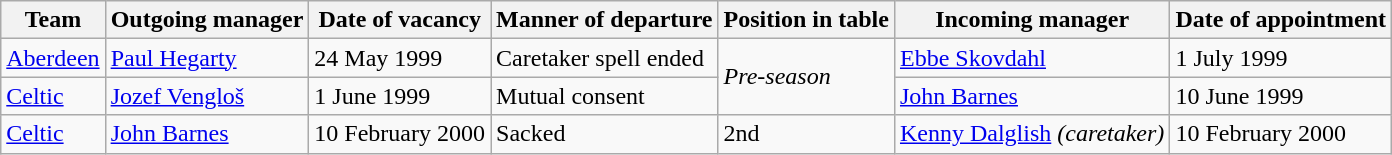<table class="wikitable sortable">
<tr>
<th>Team</th>
<th>Outgoing manager</th>
<th>Date of vacancy</th>
<th>Manner of departure</th>
<th>Position in table</th>
<th>Incoming manager</th>
<th>Date of appointment</th>
</tr>
<tr>
<td><a href='#'>Aberdeen</a></td>
<td> <a href='#'>Paul Hegarty</a></td>
<td>24 May 1999</td>
<td>Caretaker spell ended</td>
<td rowspan=2><em>Pre-season</em></td>
<td> <a href='#'>Ebbe Skovdahl</a></td>
<td>1 July 1999</td>
</tr>
<tr>
<td><a href='#'>Celtic</a></td>
<td> <a href='#'>Jozef Vengloš</a></td>
<td>1 June 1999</td>
<td>Mutual consent</td>
<td> <a href='#'>John Barnes</a></td>
<td>10 June 1999</td>
</tr>
<tr>
<td><a href='#'>Celtic</a></td>
<td> <a href='#'>John Barnes</a></td>
<td>10 February 2000</td>
<td>Sacked</td>
<td>2nd</td>
<td> <a href='#'>Kenny Dalglish</a> <em>(caretaker)</em></td>
<td>10 February 2000</td>
</tr>
</table>
